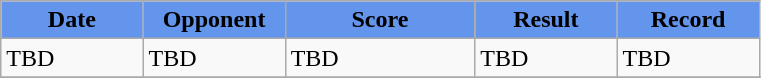<table class="wikitable sortable sortable">
<tr>
<th style="background:#6495ED;" width="15%">Date</th>
<th style="background:#6495ED;" width="15%">Opponent</th>
<th style="background:#6495ED;" width="20%">Score</th>
<th style="background:#6495ED;" width="15%">Result</th>
<th style="background:#6495ED;" width="15%">Record</th>
</tr>
<tr>
<td>TBD</td>
<td>TBD</td>
<td>TBD</td>
<td>TBD</td>
<td>TBD</td>
</tr>
<tr>
</tr>
</table>
